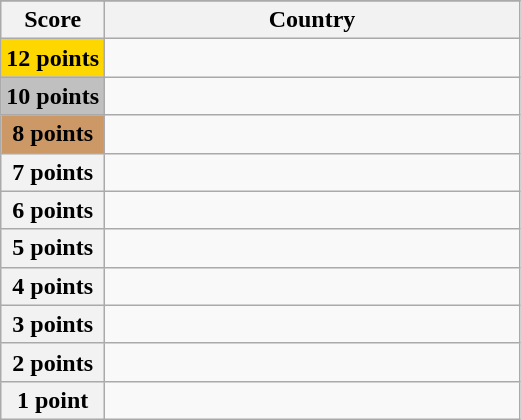<table class="wikitable">
<tr>
</tr>
<tr>
<th scope="col" width="20%">Score</th>
<th scope="col">Country</th>
</tr>
<tr>
<th scope="row" style="background:gold">12 points</th>
<td></td>
</tr>
<tr>
<th scope="row" style="background:silver">10 points</th>
<td></td>
</tr>
<tr>
<th scope="row" style="background:#CC9966">8 points</th>
<td></td>
</tr>
<tr>
<th scope="row">7 points</th>
<td></td>
</tr>
<tr>
<th scope="row">6 points</th>
<td></td>
</tr>
<tr>
<th scope="row">5 points</th>
<td></td>
</tr>
<tr>
<th scope="row">4 points</th>
<td></td>
</tr>
<tr>
<th scope="row">3 points</th>
<td></td>
</tr>
<tr>
<th scope="row">2 points</th>
<td></td>
</tr>
<tr>
<th scope="row">1 point</th>
<td></td>
</tr>
</table>
